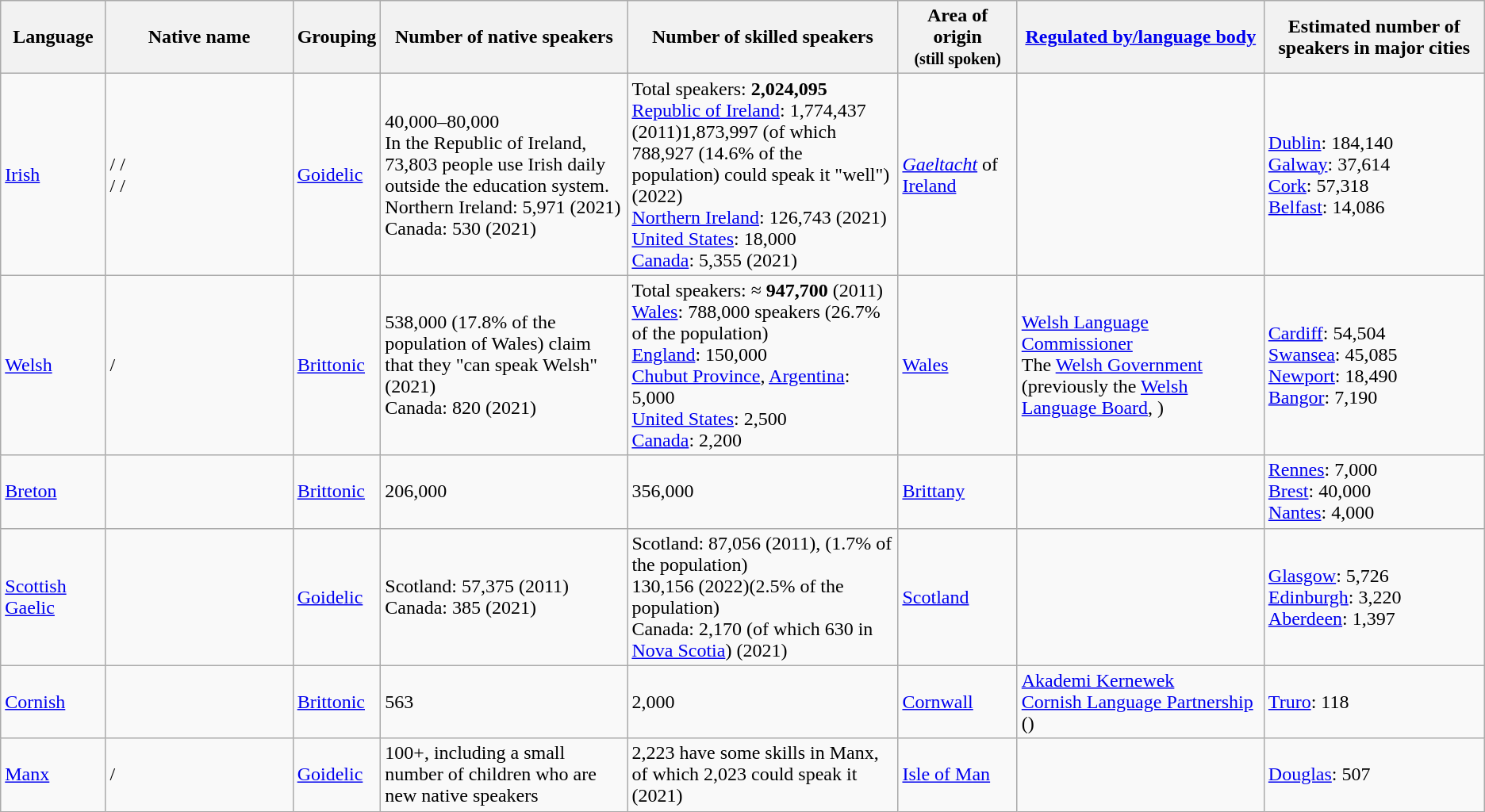<table class="wikitable">
<tr>
<th scope="col">Language</th>
<th scope="col" width=150pt>Native name</th>
<th scope="col">Grouping</th>
<th scope="col" width=200pt>Number of native speakers</th>
<th scope="col" width=220pt>Number of skilled speakers</th>
<th scope="col">Area of origin<br><small>(still spoken)</small></th>
<th scope="col" width=200pp><a href='#'>Regulated by/language body</a></th>
<th scope="col">Estimated number of speakers in major cities</th>
</tr>
<tr>
<td scope="row"><a href='#'>Irish</a></td>
<td> /  /<br> /  / </td>
<td><a href='#'>Goidelic</a></td>
<td>40,000–80,000<br>In the Republic of Ireland, 73,803 people use Irish daily outside the education system.<br>Northern Ireland: 5,971 (2021)<br>Canada: 530 (2021)</td>
<td>Total speakers: <strong>2,024,095</strong><br><a href='#'>Republic of Ireland</a>: 1,774,437 (2011)1,873,997 (of which 788,927 (14.6% of the population) could speak it "well")(2022)<br><a href='#'>Northern Ireland</a>: 126,743 (2021)<br><a href='#'>United States</a>: 18,000<br><a href='#'>Canada</a>: 5,355 (2021)</td>
<td><em><a href='#'>Gaeltacht</a></em> of <a href='#'>Ireland</a></td>
<td></td>
<td><a href='#'>Dublin</a>: 184,140<br><a href='#'>Galway</a>: 37,614<br><a href='#'>Cork</a>: 57,318<br><a href='#'>Belfast</a>: 14,086</td>
</tr>
<tr>
<td scope="row"><a href='#'>Welsh</a></td>
<td> / </td>
<td><a href='#'>Brittonic</a></td>
<td>538,000 (17.8% of the population of Wales) claim that they "can speak Welsh" (2021)<br>Canada: 820 (2021)</td>
<td>Total speakers: ≈ <strong>947,700</strong> (2011)<br> <a href='#'>Wales</a>: 788,000 speakers (26.7% of the population)<br> <a href='#'>England</a>: 150,000<br> <a href='#'>Chubut Province</a>, <a href='#'>Argentina</a>: 5,000<br> <a href='#'>United States</a>: 2,500<br> <a href='#'>Canada</a>: 2,200</td>
<td><a href='#'>Wales</a></td>
<td><a href='#'>Welsh Language Commissioner</a><br>The <a href='#'>Welsh Government</a><br>(previously the <a href='#'>Welsh Language Board</a>, )</td>
<td><a href='#'>Cardiff</a>: 54,504<br><a href='#'>Swansea</a>: 45,085<br><a href='#'>Newport</a>: 18,490<br><a href='#'>Bangor</a>: 7,190</td>
</tr>
<tr>
<td scope="row"><a href='#'>Breton</a></td>
<td></td>
<td><a href='#'>Brittonic</a></td>
<td>206,000</td>
<td>356,000</td>
<td><a href='#'>Brittany</a></td>
<td></td>
<td><a href='#'>Rennes</a>: 7,000<br><a href='#'>Brest</a>: 40,000<br><a href='#'>Nantes</a>: 4,000</td>
</tr>
<tr>
<td scope="row"><a href='#'>Scottish Gaelic</a></td>
<td></td>
<td><a href='#'>Goidelic</a></td>
<td>Scotland: 57,375  (2011)<br>Canada: 385 (2021)</td>
<td>Scotland: 87,056 (2011), (1.7% of the population)<br>130,156 (2022)(2.5% of the population)<br>Canada: 2,170 (of which 630 in <a href='#'>Nova Scotia</a>) (2021)</td>
<td><a href='#'>Scotland</a></td>
<td></td>
<td><a href='#'>Glasgow</a>: 5,726<br><a href='#'>Edinburgh</a>: 3,220<br><a href='#'>Aberdeen</a>: 1,397</td>
</tr>
<tr>
<td scope="row"><a href='#'>Cornish</a></td>
<td></td>
<td><a href='#'>Brittonic</a></td>
<td>563</td>
<td>2,000</td>
<td><a href='#'>Cornwall</a></td>
<td><a href='#'>Akademi Kernewek</a><br><a href='#'>Cornish Language Partnership</a> ()</td>
<td><a href='#'>Truro</a>: 118</td>
</tr>
<tr>
<td scope="row"><a href='#'>Manx</a></td>
<td> / </td>
<td><a href='#'>Goidelic</a></td>
<td>100+, including a small number of children who are new native speakers</td>
<td>2,223 have some skills in Manx, of which 2,023 could speak it (2021)</td>
<td><a href='#'>Isle of Man</a></td>
<td></td>
<td><a href='#'>Douglas</a>: 507</td>
</tr>
</table>
